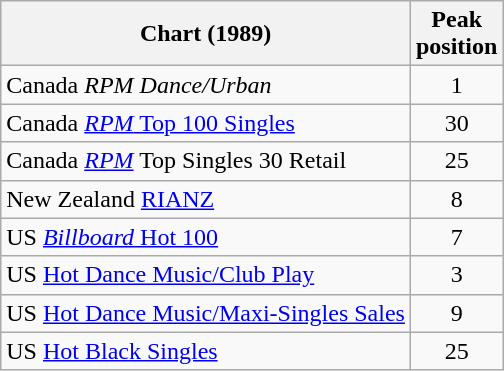<table Class = "wikitable sortable">
<tr>
<th>Chart (1989)</th>
<th>Peak<br>position</th>
</tr>
<tr>
<td>Canada <em>RPM Dance/Urban</em></td>
<td style="text-align:center;">1</td>
</tr>
<tr>
<td>Canada <a href='#'><em>RPM</em> Top 100 Singles</a></td>
<td style="text-align:center;">30</td>
</tr>
<tr>
<td>Canada <em><a href='#'>RPM</a></em> Top Singles 30 Retail</td>
<td style="text-align:center;">25</td>
</tr>
<tr>
<td>New Zealand <a href='#'>RIANZ</a></td>
<td style="text-align:center;">8</td>
</tr>
<tr>
<td>US <a href='#'><em>Billboard</em> Hot 100</a></td>
<td style="text-align:center;">7</td>
</tr>
<tr>
<td>US <a href='#'>Hot Dance Music/Club Play</a></td>
<td style="text-align:center;">3</td>
</tr>
<tr>
<td>US <a href='#'>Hot Dance Music/Maxi-Singles Sales</a></td>
<td style="text-align:center;">9</td>
</tr>
<tr>
<td>US <a href='#'>Hot Black Singles</a></td>
<td style="text-align:center;">25</td>
</tr>
</table>
